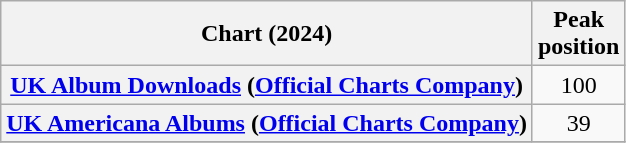<table class="wikitable sortable plainrowheaders" style="text-align:center">
<tr>
<th scope="col">Chart (2024)</th>
<th scope="col">Peak<br>position</th>
</tr>
<tr>
<th scope="row"><a href='#'>UK Album Downloads</a> (<a href='#'>Official Charts Company</a>)</th>
<td>100</td>
</tr>
<tr>
<th scope="row"><a href='#'>UK Americana Albums</a> (<a href='#'>Official Charts Company</a>)</th>
<td>39</td>
</tr>
<tr>
</tr>
</table>
